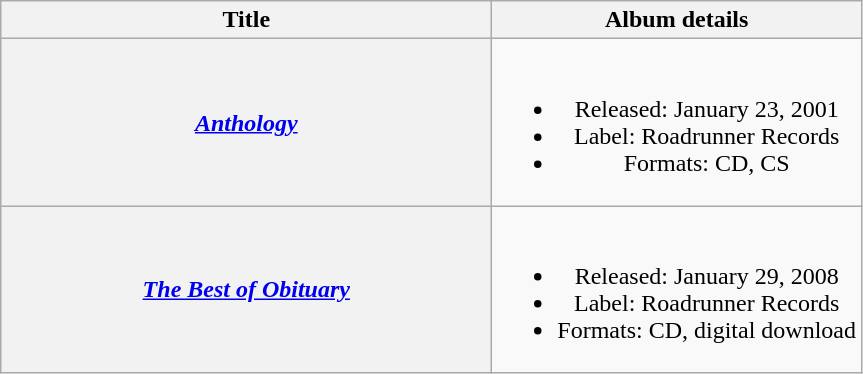<table class="wikitable plainrowheaders" style="text-align:center;">
<tr>
<th scope="col" style="width:20em;">Title</th>
<th scope="col">Album details</th>
</tr>
<tr>
<th scope="row"><em><a href='#'>Anthology</a></em></th>
<td><br><ul><li>Released: January 23, 2001</li><li>Label: Roadrunner Records</li><li>Formats: CD, CS</li></ul></td>
</tr>
<tr>
<th scope="row"><em><a href='#'>The Best of Obituary</a></em></th>
<td><br><ul><li>Released: January 29, 2008</li><li>Label: Roadrunner Records</li><li>Formats: CD, digital download</li></ul></td>
</tr>
</table>
